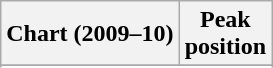<table class="wikitable sortable plainrowheaders">
<tr>
<th>Chart (2009–10)</th>
<th>Peak<br>position</th>
</tr>
<tr>
</tr>
<tr>
</tr>
<tr>
</tr>
<tr>
</tr>
<tr>
</tr>
<tr>
</tr>
<tr>
</tr>
<tr>
</tr>
<tr>
</tr>
<tr>
</tr>
</table>
